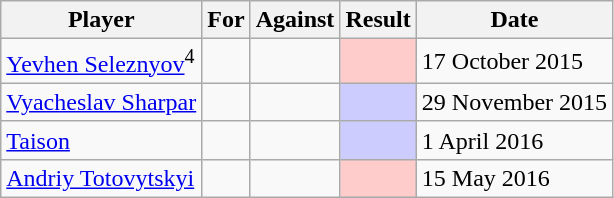<table class="wikitable sortable">
<tr>
<th>Player</th>
<th>For</th>
<th>Against</th>
<th>Result</th>
<th>Date</th>
</tr>
<tr>
<td> <a href='#'>Yevhen Seleznyov</a><sup>4</sup></td>
<td></td>
<td></td>
<td style="background:#fcc;"></td>
<td>17 October 2015</td>
</tr>
<tr>
<td> <a href='#'>Vyacheslav Sharpar</a></td>
<td></td>
<td></td>
<td style="background:#ccf;"></td>
<td>29 November 2015</td>
</tr>
<tr>
<td> <a href='#'>Taison</a></td>
<td></td>
<td></td>
<td style="background:#ccf;"></td>
<td>1 April 2016</td>
</tr>
<tr>
<td> <a href='#'>Andriy Totovytskyi</a></td>
<td></td>
<td></td>
<td style="background:#fcc;"></td>
<td>15 May 2016</td>
</tr>
</table>
